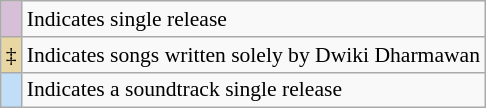<table class="wikitable" style="font-size:90%;">
<tr>
<td style="background-color:#D8BFD8"></td>
<td>Indicates single release</td>
</tr>
<tr>
<td style="background-color:#e8d7a2">‡</td>
<td>Indicates songs written solely by Dwiki Dharmawan</td>
</tr>
<tr>
<td style="background-color:#C0DEF8"></td>
<td>Indicates a soundtrack single release</td>
</tr>
</table>
